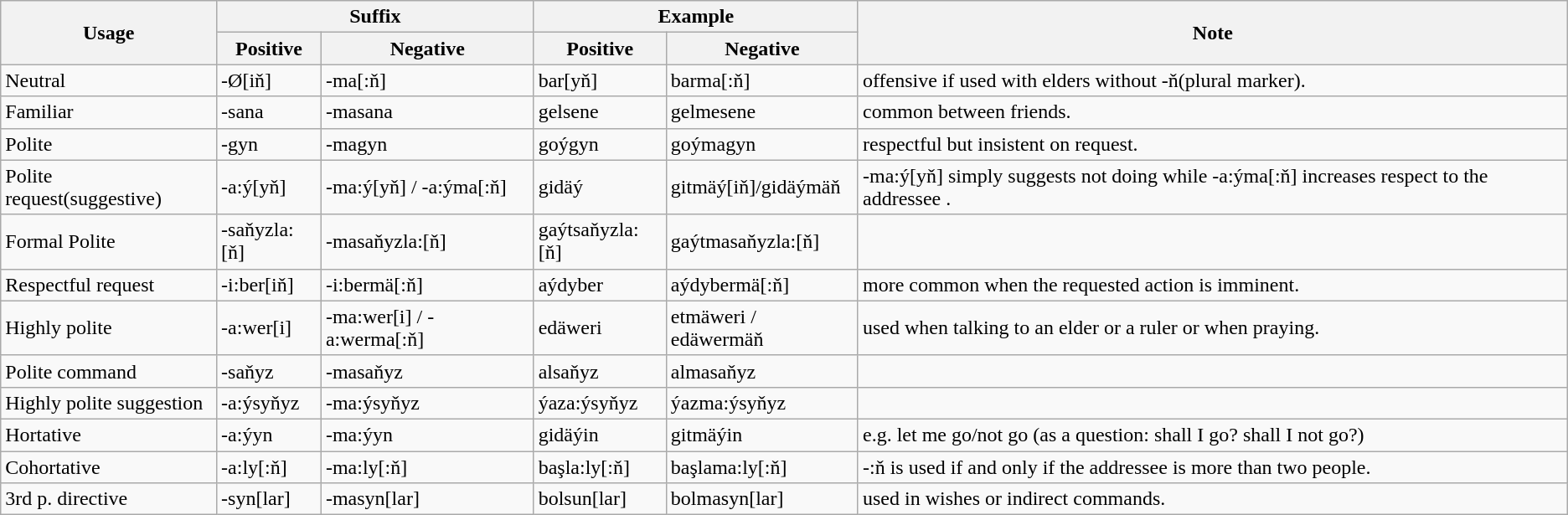<table class="wikitable">
<tr>
<th rowspan="2">Usage</th>
<th colspan="2">Suffix</th>
<th colspan="2">Example</th>
<th rowspan="2">Note</th>
</tr>
<tr>
<th>Positive</th>
<th>Negative</th>
<th>Positive</th>
<th>Negative</th>
</tr>
<tr>
<td>Neutral</td>
<td>-Ø[iň]</td>
<td>-ma[:ň]</td>
<td>bar[yň]</td>
<td>barma[:ň]</td>
<td>offensive if used with elders without -ň(plural marker).</td>
</tr>
<tr>
<td>Familiar</td>
<td>-sana</td>
<td>-masana</td>
<td>gelsene</td>
<td>gelmesene</td>
<td>common between friends.</td>
</tr>
<tr>
<td>Polite</td>
<td>-gyn</td>
<td>-magyn</td>
<td>goýgyn</td>
<td>goýmagyn</td>
<td>respectful but insistent on request.</td>
</tr>
<tr>
<td>Polite request(suggestive)</td>
<td>-a:ý[yň]</td>
<td>-ma:ý[yň] / -a:ýma[:ň]</td>
<td>gidäý</td>
<td>gitmäý[iň]/gidäýmäň</td>
<td>-ma:ý[yň] simply suggests not doing while -a:ýma[:ň] increases respect to the addressee .</td>
</tr>
<tr>
<td>Formal Polite</td>
<td>-saňyzla:[ň]</td>
<td>-masaňyzla:[ň]</td>
<td>gaýtsaňyzla:[ň]</td>
<td>gaýtmasaňyzla:[ň]</td>
<td></td>
</tr>
<tr>
<td>Respectful request</td>
<td>-i:ber[iň]</td>
<td>-i:bermä[:ň]</td>
<td>aýdyber</td>
<td>aýdybermä[:ň]</td>
<td>more common when the requested action is imminent.</td>
</tr>
<tr>
<td>Highly polite</td>
<td>-a:wer[i]</td>
<td>-ma:wer[i] / -a:werma[:ň]</td>
<td>edäweri</td>
<td>etmäweri / edäwermäň</td>
<td>used when talking to an elder or a ruler or when praying.</td>
</tr>
<tr>
<td>Polite command</td>
<td>-saňyz</td>
<td>-masaňyz</td>
<td>alsaňyz</td>
<td>almasaňyz</td>
<td></td>
</tr>
<tr>
<td>Highly polite suggestion</td>
<td>-a:ýsyňyz</td>
<td>-ma:ýsyňyz</td>
<td>ýaza:ýsyňyz</td>
<td>ýazma:ýsyňyz</td>
<td></td>
</tr>
<tr>
<td>Hortative</td>
<td>-a:ýyn</td>
<td>-ma:ýyn</td>
<td>gidäýin</td>
<td>gitmäýin</td>
<td>e.g. let me go/not go (as a question: shall I go? shall I not go?)</td>
</tr>
<tr>
<td>Cohortative</td>
<td>-a:ly[:ň]</td>
<td>-ma:ly[:ň]</td>
<td>başla:ly[:ň]</td>
<td>başlama:ly[:ň]</td>
<td>-:ň is used if and only if the addressee is more than two people.</td>
</tr>
<tr>
<td>3rd p. directive</td>
<td>-syn[lar]</td>
<td>-masyn[lar]</td>
<td>bolsun[lar]</td>
<td>bolmasyn[lar]</td>
<td>used in wishes or indirect commands.</td>
</tr>
</table>
